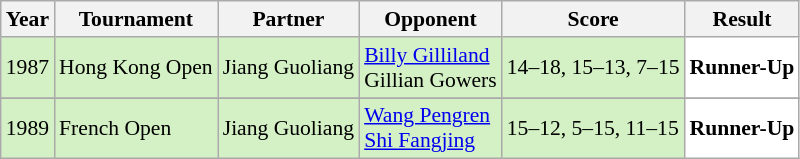<table class="sortable wikitable" style="font-size: 90%;">
<tr>
<th>Year</th>
<th>Tournament</th>
<th>Partner</th>
<th>Opponent</th>
<th>Score</th>
<th>Result</th>
</tr>
<tr style="background:#D4F1C5">
<td align="center">1987</td>
<td align="left">Hong Kong Open</td>
<td align="left"> Jiang Guoliang</td>
<td align="left"> <a href='#'>Billy Gilliland</a><br> Gillian Gowers</td>
<td align="left">14–18, 15–13, 7–15</td>
<td style="text-align:left; background:white"> <strong>Runner-Up</strong></td>
</tr>
<tr>
</tr>
<tr style="background:#D4F1C5">
<td align="center">1989</td>
<td align="left">French Open</td>
<td align="left"> Jiang Guoliang</td>
<td align="left"> <a href='#'>Wang Pengren</a><br> <a href='#'>Shi Fangjing</a></td>
<td align="left">15–12, 5–15, 11–15</td>
<td style="text-align:left; background:white"> <strong>Runner-Up</strong></td>
</tr>
</table>
